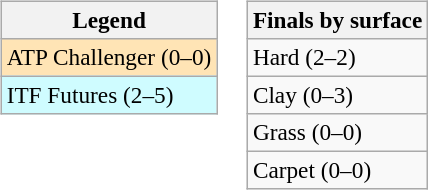<table>
<tr valign=top>
<td><br><table class=wikitable style=font-size:97%>
<tr>
<th>Legend</th>
</tr>
<tr bgcolor=moccasin>
<td>ATP Challenger (0–0)</td>
</tr>
<tr bgcolor=cffcff>
<td>ITF Futures (2–5)</td>
</tr>
</table>
</td>
<td><br><table class=wikitable style=font-size:97%>
<tr>
<th>Finals by surface</th>
</tr>
<tr>
<td>Hard (2–2)</td>
</tr>
<tr>
<td>Clay (0–3)</td>
</tr>
<tr>
<td>Grass (0–0)</td>
</tr>
<tr>
<td>Carpet (0–0)</td>
</tr>
</table>
</td>
</tr>
</table>
